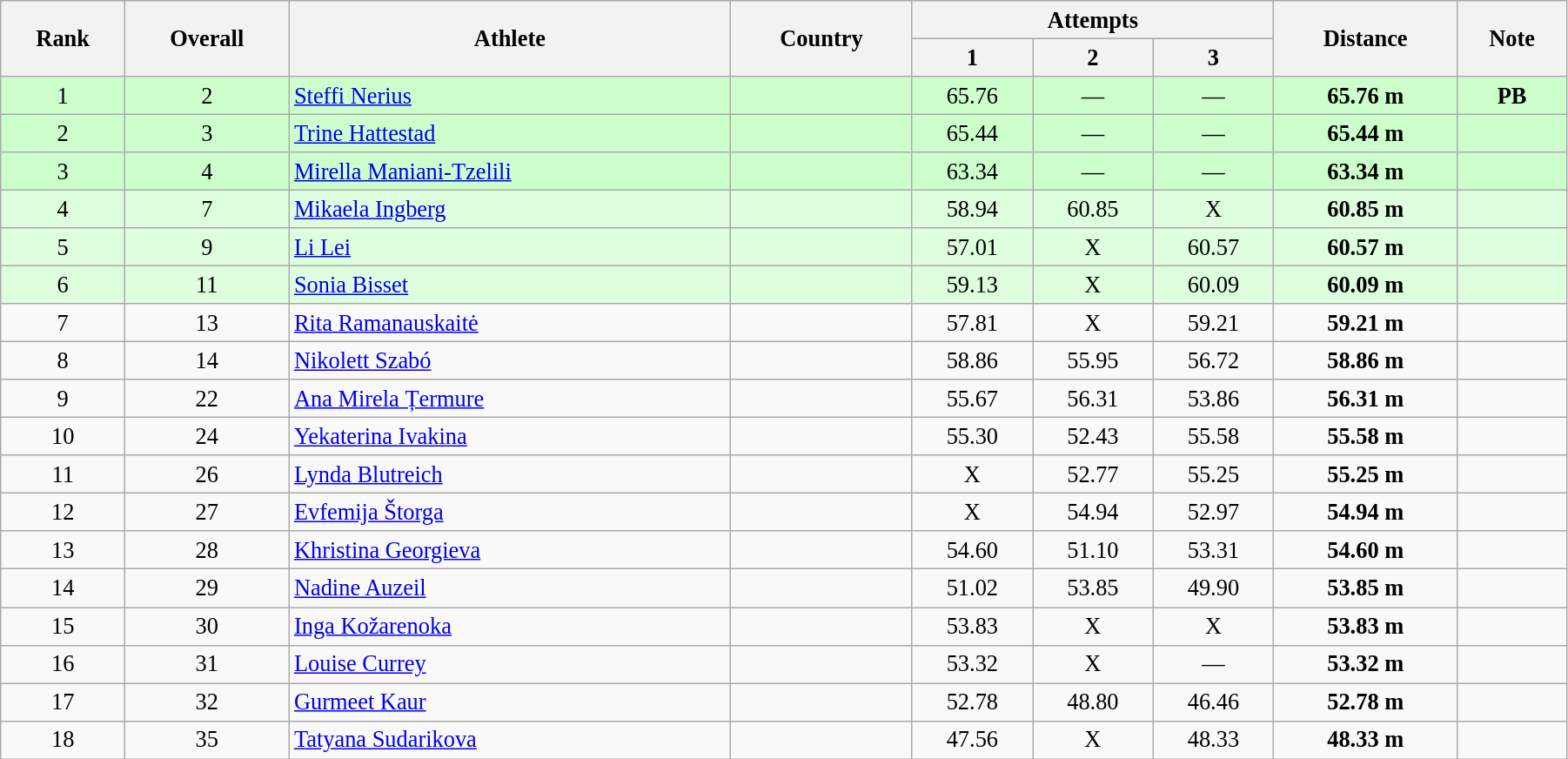<table class="wikitable sortable" style=" text-align:center; font-size:110%;" width="95%">
<tr>
<th rowspan="2">Rank</th>
<th rowspan="2">Overall</th>
<th rowspan="2">Athlete</th>
<th rowspan="2">Country</th>
<th colspan="3">Attempts</th>
<th rowspan="2">Distance</th>
<th rowspan="2">Note</th>
</tr>
<tr>
<th>1</th>
<th>2</th>
<th>3</th>
</tr>
<tr style="background:#ccffcc;">
<td>1</td>
<td>2</td>
<td align=left><a href='#'>Steffi Nerius</a></td>
<td></td>
<td>65.76</td>
<td>—</td>
<td>—</td>
<td><strong>65.76 m</strong></td>
<td><strong>PB</strong></td>
</tr>
<tr style="background:#ccffcc;">
<td>2</td>
<td>3</td>
<td align=left><a href='#'>Trine Hattestad</a></td>
<td></td>
<td>65.44</td>
<td>—</td>
<td>—</td>
<td><strong>65.44 m </strong></td>
<td></td>
</tr>
<tr style="background:#ccffcc;">
<td>3</td>
<td>4</td>
<td align=left><a href='#'>Mirella Maniani-Tzelili</a></td>
<td></td>
<td>63.34</td>
<td>—</td>
<td>—</td>
<td><strong>63.34 m </strong></td>
<td></td>
</tr>
<tr style="background:#ddffdd;">
<td>4</td>
<td>7</td>
<td align=left><a href='#'>Mikaela Ingberg</a></td>
<td></td>
<td>58.94</td>
<td>60.85</td>
<td>X</td>
<td><strong>60.85 m </strong></td>
<td></td>
</tr>
<tr style="background:#ddffdd;">
<td>5</td>
<td>9</td>
<td align=left><a href='#'>Li Lei</a></td>
<td></td>
<td>57.01</td>
<td>X</td>
<td>60.57</td>
<td><strong>60.57 m </strong></td>
<td></td>
</tr>
<tr style="background:#ddffdd;">
<td>6</td>
<td>11</td>
<td align=left><a href='#'>Sonia Bisset</a></td>
<td></td>
<td>59.13</td>
<td>X</td>
<td>60.09</td>
<td><strong>60.09 m </strong></td>
<td></td>
</tr>
<tr>
<td>7</td>
<td>13</td>
<td align=left><a href='#'>Rita Ramanauskaitė</a></td>
<td></td>
<td>57.81</td>
<td>X</td>
<td>59.21</td>
<td><strong>59.21 m </strong></td>
<td></td>
</tr>
<tr>
<td>8</td>
<td>14</td>
<td align=left><a href='#'>Nikolett Szabó</a></td>
<td></td>
<td>58.86</td>
<td>55.95</td>
<td>56.72</td>
<td><strong>58.86 m </strong></td>
<td></td>
</tr>
<tr>
<td>9</td>
<td>22</td>
<td align=left><a href='#'>Ana Mirela Țermure</a></td>
<td></td>
<td>55.67</td>
<td>56.31</td>
<td>53.86</td>
<td><strong>56.31 m </strong></td>
<td></td>
</tr>
<tr>
<td>10</td>
<td>24</td>
<td align=left><a href='#'>Yekaterina Ivakina</a></td>
<td></td>
<td>55.30</td>
<td>52.43</td>
<td>55.58</td>
<td><strong>55.58 m </strong></td>
<td></td>
</tr>
<tr>
<td>11</td>
<td>26</td>
<td align=left><a href='#'>Lynda Blutreich</a></td>
<td></td>
<td>X</td>
<td>52.77</td>
<td>55.25</td>
<td><strong>55.25 m </strong></td>
<td></td>
</tr>
<tr>
<td>12</td>
<td>27</td>
<td align=left><a href='#'>Evfemija Štorga</a></td>
<td></td>
<td>X</td>
<td>54.94</td>
<td>52.97</td>
<td><strong>54.94 m </strong></td>
<td></td>
</tr>
<tr>
<td>13</td>
<td>28</td>
<td align=left><a href='#'>Khristina Georgieva</a></td>
<td></td>
<td>54.60</td>
<td>51.10</td>
<td>53.31</td>
<td><strong>54.60 m </strong></td>
<td></td>
</tr>
<tr>
<td>14</td>
<td>29</td>
<td align=left><a href='#'>Nadine Auzeil</a></td>
<td></td>
<td>51.02</td>
<td>53.85</td>
<td>49.90</td>
<td><strong>53.85 m </strong></td>
<td></td>
</tr>
<tr>
<td>15</td>
<td>30</td>
<td align=left><a href='#'>Inga Kožarenoka</a></td>
<td></td>
<td>53.83</td>
<td>X</td>
<td>X</td>
<td><strong>53.83 m </strong></td>
<td></td>
</tr>
<tr>
<td>16</td>
<td>31</td>
<td align=left><a href='#'>Louise Currey</a></td>
<td></td>
<td>53.32</td>
<td>X</td>
<td>—</td>
<td><strong>53.32 m </strong></td>
<td></td>
</tr>
<tr>
<td>17</td>
<td>32</td>
<td align=left><a href='#'>Gurmeet Kaur</a></td>
<td></td>
<td>52.78</td>
<td>48.80</td>
<td>46.46</td>
<td><strong>52.78 m </strong></td>
<td></td>
</tr>
<tr>
<td>18</td>
<td>35</td>
<td align=left><a href='#'>Tatyana Sudarikova</a></td>
<td></td>
<td>47.56</td>
<td>X</td>
<td>48.33</td>
<td><strong>48.33 m </strong></td>
<td></td>
</tr>
</table>
